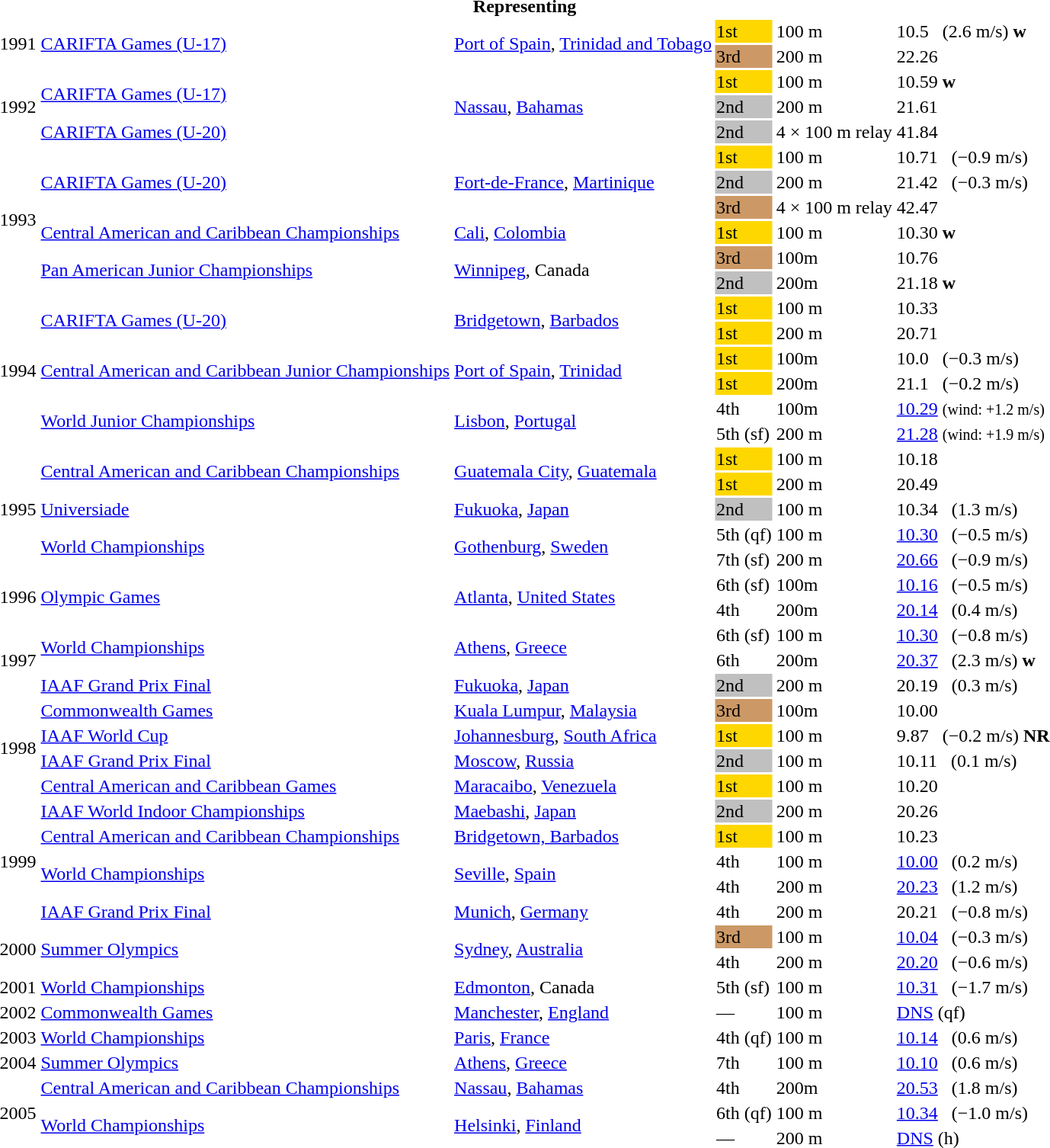<table>
<tr>
<th colspan="6">Representing </th>
</tr>
<tr>
<td rowspan = "2">1991</td>
<td rowspan = "2"><a href='#'>CARIFTA Games (U-17)</a></td>
<td rowspan = "2"><a href='#'>Port of Spain</a>, <a href='#'>Trinidad and Tobago</a></td>
<td bgcolor=gold>1st</td>
<td>100 m</td>
<td>10.5   (2.6 m/s) <strong>w</strong></td>
</tr>
<tr>
<td bgcolor=cc9966>3rd</td>
<td>200 m</td>
<td>22.26</td>
</tr>
<tr>
<td rowspan = "3">1992</td>
<td rowspan = "2"><a href='#'>CARIFTA Games (U-17)</a></td>
<td rowspan = "3"><a href='#'>Nassau</a>, <a href='#'>Bahamas</a></td>
<td bgcolor=gold>1st</td>
<td>100 m</td>
<td>10.59 <strong>w</strong></td>
</tr>
<tr>
<td bgcolor=silver>2nd</td>
<td>200 m</td>
<td>21.61</td>
</tr>
<tr>
<td><a href='#'>CARIFTA Games (U-20)</a></td>
<td bgcolor=silver>2nd</td>
<td>4 × 100 m relay</td>
<td>41.84</td>
</tr>
<tr>
<td rowspan = "6">1993</td>
<td rowspan = "3"><a href='#'>CARIFTA Games (U-20)</a></td>
<td rowspan = "3"><a href='#'>Fort-de-France</a>, <a href='#'>Martinique</a></td>
<td bgcolor=gold>1st</td>
<td>100 m</td>
<td>10.71   (−0.9 m/s)</td>
</tr>
<tr>
<td bgcolor=silver>2nd</td>
<td>200 m</td>
<td>21.42   (−0.3 m/s)</td>
</tr>
<tr>
<td bgcolor=cc9966>3rd</td>
<td>4 × 100 m relay</td>
<td>42.47</td>
</tr>
<tr>
<td><a href='#'>Central American and Caribbean Championships</a></td>
<td><a href='#'>Cali</a>, <a href='#'>Colombia</a></td>
<td bgcolor="gold">1st</td>
<td>100 m</td>
<td>10.30 <strong>w</strong></td>
</tr>
<tr>
<td rowspan = "2"><a href='#'>Pan American Junior Championships</a></td>
<td rowspan = "2"><a href='#'>Winnipeg</a>, Canada</td>
<td bgcolor="cc9966">3rd</td>
<td>100m</td>
<td>10.76</td>
</tr>
<tr>
<td bgcolor="silver">2nd</td>
<td>200m</td>
<td>21.18 <strong>w</strong></td>
</tr>
<tr>
<td rowspan = "6">1994</td>
<td rowspan = "2"><a href='#'>CARIFTA Games (U-20)</a></td>
<td rowspan = "2"><a href='#'>Bridgetown</a>, <a href='#'>Barbados</a></td>
<td bgcolor=gold>1st</td>
<td>100 m</td>
<td>10.33</td>
</tr>
<tr>
<td bgcolor=gold>1st</td>
<td>200 m</td>
<td>20.71</td>
</tr>
<tr>
<td rowspan = "2"><a href='#'>Central American and Caribbean Junior Championships</a></td>
<td rowspan = "2"><a href='#'>Port of Spain</a>, <a href='#'>Trinidad</a></td>
<td bgcolor="gold">1st</td>
<td>100m</td>
<td>10.0   (−0.3 m/s)</td>
</tr>
<tr>
<td bgcolor="gold">1st</td>
<td>200m</td>
<td>21.1   (−0.2 m/s)</td>
</tr>
<tr>
<td rowspan = "2"><a href='#'>World Junior Championships</a></td>
<td rowspan = "2"><a href='#'>Lisbon</a>, <a href='#'>Portugal</a></td>
<td>4th</td>
<td>100m</td>
<td><a href='#'>10.29</a> <small>(wind: +1.2 m/s)</small></td>
</tr>
<tr>
<td>5th (sf)</td>
<td>200 m</td>
<td><a href='#'>21.28</a> <small>(wind: +1.9 m/s)</small></td>
</tr>
<tr>
<td rowspan = "5">1995</td>
<td rowspan = "2"><a href='#'>Central American and Caribbean Championships</a></td>
<td rowspan = "2"><a href='#'>Guatemala City</a>, <a href='#'>Guatemala</a></td>
<td bgcolor="gold">1st</td>
<td>100 m</td>
<td>10.18 </td>
</tr>
<tr>
<td bgcolor="gold">1st</td>
<td>200 m</td>
<td>20.49  </td>
</tr>
<tr>
<td><a href='#'>Universiade</a></td>
<td><a href='#'>Fukuoka</a>, <a href='#'>Japan</a></td>
<td bgcolor="silver">2nd</td>
<td>100 m</td>
<td>10.34   (1.3 m/s)</td>
</tr>
<tr>
<td rowspan = "2"><a href='#'>World Championships</a></td>
<td rowspan = "2"><a href='#'>Gothenburg</a>, <a href='#'>Sweden</a></td>
<td>5th (qf)</td>
<td>100 m</td>
<td><a href='#'>10.30</a>   (−0.5 m/s)</td>
</tr>
<tr>
<td>7th (sf)</td>
<td>200 m</td>
<td><a href='#'>20.66</a>   (−0.9 m/s)</td>
</tr>
<tr>
<td rowspan = "2">1996</td>
<td rowspan = "2"><a href='#'>Olympic Games</a></td>
<td rowspan = "2"><a href='#'>Atlanta</a>, <a href='#'>United States</a></td>
<td>6th (sf)</td>
<td>100m</td>
<td><a href='#'>10.16</a>   (−0.5 m/s)</td>
</tr>
<tr>
<td>4th</td>
<td>200m</td>
<td><a href='#'>20.14</a>   (0.4 m/s)</td>
</tr>
<tr>
<td rowspan = "3">1997</td>
<td rowspan = "2"><a href='#'>World Championships</a></td>
<td rowspan = "2"><a href='#'>Athens</a>, <a href='#'>Greece</a></td>
<td>6th (sf)</td>
<td>100 m</td>
<td><a href='#'>10.30</a>   (−0.8 m/s)</td>
</tr>
<tr>
<td>6th</td>
<td>200m</td>
<td><a href='#'>20.37</a>   (2.3 m/s) <strong>w</strong></td>
</tr>
<tr>
<td><a href='#'>IAAF Grand Prix Final</a></td>
<td><a href='#'>Fukuoka</a>, <a href='#'>Japan</a></td>
<td bgcolor="silver">2nd</td>
<td>200 m</td>
<td>20.19   (0.3 m/s)</td>
</tr>
<tr>
<td rowspan = "4">1998</td>
<td><a href='#'>Commonwealth Games</a></td>
<td><a href='#'>Kuala Lumpur</a>, <a href='#'>Malaysia</a></td>
<td bgcolor="cc9966">3rd</td>
<td>100m</td>
<td>10.00</td>
</tr>
<tr>
<td><a href='#'>IAAF World Cup</a></td>
<td><a href='#'>Johannesburg</a>, <a href='#'>South Africa</a></td>
<td bgcolor="gold">1st</td>
<td>100 m</td>
<td>9.87   (−0.2 m/s) <strong>NR</strong></td>
</tr>
<tr>
<td><a href='#'>IAAF Grand Prix Final</a></td>
<td><a href='#'>Moscow</a>, <a href='#'>Russia</a></td>
<td bgcolor="silver">2nd</td>
<td>100 m</td>
<td>10.11   (0.1 m/s)</td>
</tr>
<tr>
<td><a href='#'>Central American and Caribbean Games</a></td>
<td><a href='#'>Maracaibo</a>, <a href='#'>Venezuela</a></td>
<td bgcolor="gold">1st</td>
<td>100 m</td>
<td>10.20</td>
</tr>
<tr>
<td rowspan = "5">1999</td>
<td><a href='#'>IAAF World Indoor Championships</a></td>
<td><a href='#'>Maebashi</a>, <a href='#'>Japan</a></td>
<td bgcolor="silver">2nd</td>
<td>200 m</td>
<td>20.26</td>
</tr>
<tr>
<td><a href='#'>Central American and Caribbean Championships</a></td>
<td><a href='#'>Bridgetown, Barbados</a></td>
<td bgcolor="gold">1st</td>
<td>100 m</td>
<td>10.23</td>
</tr>
<tr>
<td rowspan = "2"><a href='#'>World Championships</a></td>
<td rowspan = "2"><a href='#'>Seville</a>, <a href='#'>Spain</a></td>
<td>4th</td>
<td>100 m</td>
<td><a href='#'>10.00</a>   (0.2 m/s)</td>
</tr>
<tr>
<td>4th</td>
<td>200 m</td>
<td><a href='#'>20.23</a>   (1.2 m/s)</td>
</tr>
<tr>
<td><a href='#'>IAAF Grand Prix Final</a></td>
<td><a href='#'>Munich</a>, <a href='#'>Germany</a></td>
<td>4th</td>
<td>200 m</td>
<td>20.21   (−0.8 m/s)</td>
</tr>
<tr>
<td rowspan = "2">2000</td>
<td rowspan = "2"><a href='#'>Summer Olympics</a></td>
<td rowspan = "2"><a href='#'>Sydney</a>, <a href='#'>Australia</a></td>
<td bgcolor="cc9966">3rd</td>
<td>100 m</td>
<td><a href='#'>10.04</a>   (−0.3 m/s)</td>
</tr>
<tr>
<td>4th</td>
<td>200 m</td>
<td><a href='#'>20.20</a>   (−0.6 m/s)</td>
</tr>
<tr>
<td>2001</td>
<td><a href='#'>World Championships</a></td>
<td><a href='#'>Edmonton</a>, Canada</td>
<td>5th (sf)</td>
<td>100 m</td>
<td><a href='#'>10.31</a>   (−1.7 m/s)</td>
</tr>
<tr>
<td>2002</td>
<td><a href='#'>Commonwealth Games</a></td>
<td><a href='#'>Manchester</a>, <a href='#'>England</a></td>
<td>—</td>
<td>100 m</td>
<td><a href='#'>DNS</a> (qf)</td>
</tr>
<tr>
<td>2003</td>
<td><a href='#'>World Championships</a></td>
<td><a href='#'>Paris</a>, <a href='#'>France</a></td>
<td>4th (qf)</td>
<td>100 m</td>
<td><a href='#'>10.14</a>   (0.6 m/s)</td>
</tr>
<tr>
<td>2004</td>
<td><a href='#'>Summer Olympics</a></td>
<td><a href='#'>Athens</a>, <a href='#'>Greece</a></td>
<td>7th</td>
<td>100 m</td>
<td><a href='#'>10.10</a>   (0.6 m/s)</td>
</tr>
<tr>
<td rowspan = "3">2005</td>
<td><a href='#'>Central American and Caribbean Championships</a></td>
<td><a href='#'>Nassau</a>, <a href='#'>Bahamas</a></td>
<td>4th</td>
<td>200m</td>
<td><a href='#'>20.53</a>   (1.8 m/s)</td>
</tr>
<tr>
<td rowspan = "2"><a href='#'>World Championships</a></td>
<td rowspan = "2"><a href='#'>Helsinki</a>, <a href='#'>Finland</a></td>
<td>6th (qf)</td>
<td>100 m</td>
<td><a href='#'>10.34</a>   (−1.0 m/s)</td>
</tr>
<tr>
<td>—</td>
<td>200 m</td>
<td><a href='#'>DNS</a> (h)</td>
</tr>
</table>
